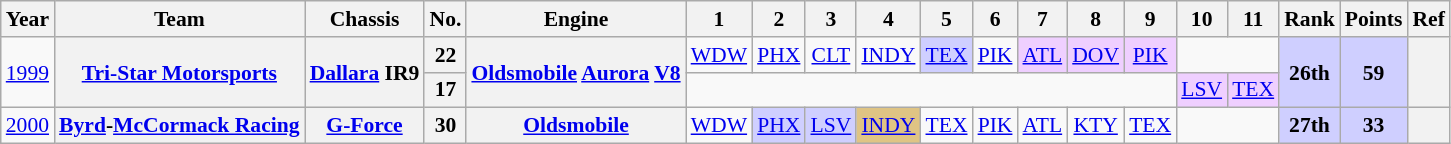<table class="wikitable" style="text-align:center; font-size:90%">
<tr>
<th>Year</th>
<th>Team</th>
<th>Chassis</th>
<th>No.</th>
<th>Engine</th>
<th>1</th>
<th>2</th>
<th>3</th>
<th>4</th>
<th>5</th>
<th>6</th>
<th>7</th>
<th>8</th>
<th>9</th>
<th>10</th>
<th>11</th>
<th>Rank</th>
<th>Points</th>
<th>Ref</th>
</tr>
<tr>
<td rowspan=2><a href='#'>1999</a></td>
<th rowspan=2><a href='#'>Tri-Star Motorsports</a></th>
<th rowspan=2><a href='#'>Dallara</a> IR9</th>
<th>22</th>
<th rowspan=2><a href='#'>Oldsmobile</a> <a href='#'>Aurora</a> <a href='#'>V8</a></th>
<td><a href='#'>WDW</a></td>
<td><a href='#'>PHX</a></td>
<td><a href='#'>CLT</a></td>
<td><a href='#'>INDY</a></td>
<td style="background:#CFCFFF;"><a href='#'>TEX</a><br></td>
<td><a href='#'>PIK</a></td>
<td style="background:#EFCFFF;"><a href='#'>ATL</a><br></td>
<td style="background:#EFCFFF;"><a href='#'>DOV</a><br></td>
<td style="background:#EFCFFF;"><a href='#'>PIK</a><br></td>
<td colspan=2></td>
<th rowspan=2 style="background:#CFCFFF;">26th</th>
<th rowspan=2 style="background:#CFCFFF;">59</th>
<th rowspan=2></th>
</tr>
<tr>
<th>17</th>
<td colspan=9></td>
<td style="background:#EFCFFF;"><a href='#'>LSV</a><br></td>
<td style="background:#EFCFFF;"><a href='#'>TEX</a><br></td>
</tr>
<tr>
<td rowspan=1><a href='#'>2000</a></td>
<th><a href='#'>Byrd</a>-<a href='#'>McCormack Racing</a></th>
<th><a href='#'>G-Force</a></th>
<th>30</th>
<th rowspan=1><a href='#'>Oldsmobile</a></th>
<td><a href='#'>WDW</a></td>
<td style="background:#CFCFFF;"><a href='#'>PHX</a><br></td>
<td style="background:#CFCFFF;"><a href='#'>LSV</a><br></td>
<td style="background:#DFC484;"><a href='#'>INDY</a><br></td>
<td><a href='#'>TEX</a></td>
<td><a href='#'>PIK</a></td>
<td><a href='#'>ATL</a></td>
<td><a href='#'>KTY</a></td>
<td><a href='#'>TEX</a></td>
<td colspan=2></td>
<th rowspan=1 style="background:#CFCFFF;">27th</th>
<th rowspan=1 style="background:#CFCFFF;">33</th>
<th></th>
</tr>
</table>
